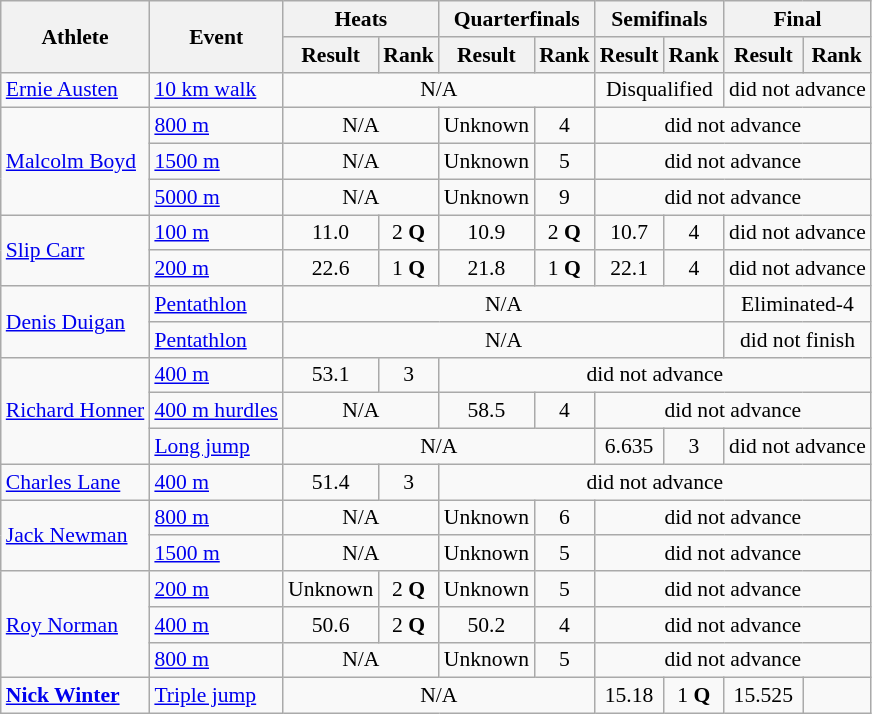<table class=wikitable style="font-size:90%">
<tr>
<th rowspan=2>Athlete</th>
<th rowspan=2>Event</th>
<th colspan=2>Heats</th>
<th colspan=2>Quarterfinals</th>
<th colspan=2>Semifinals</th>
<th colspan=2>Final</th>
</tr>
<tr>
<th>Result</th>
<th>Rank</th>
<th>Result</th>
<th>Rank</th>
<th>Result</th>
<th>Rank</th>
<th>Result</th>
<th>Rank</th>
</tr>
<tr>
<td><a href='#'>Ernie Austen</a></td>
<td><a href='#'>10 km walk</a></td>
<td align=center colspan=4>N/A</td>
<td align=center colspan=2>Disqualified</td>
<td align=center colspan=2>did not advance</td>
</tr>
<tr>
<td rowspan=3><a href='#'>Malcolm Boyd</a></td>
<td><a href='#'>800 m</a></td>
<td align=center colspan=2>N/A</td>
<td align=center>Unknown</td>
<td align=center>4</td>
<td align=center colspan=4>did not advance</td>
</tr>
<tr>
<td><a href='#'>1500 m</a></td>
<td align=center colspan=2>N/A</td>
<td align=center>Unknown</td>
<td align=center>5</td>
<td align=center colspan=4>did not advance</td>
</tr>
<tr>
<td><a href='#'>5000 m</a></td>
<td align=center colspan=2>N/A</td>
<td align=center>Unknown</td>
<td align=center>9</td>
<td align=center colspan=4>did not advance</td>
</tr>
<tr>
<td rowspan=2><a href='#'>Slip Carr</a></td>
<td><a href='#'>100 m</a></td>
<td align=center>11.0</td>
<td align=center>2 <strong>Q</strong></td>
<td align=center>10.9</td>
<td align=center>2 <strong>Q</strong></td>
<td align=center>10.7</td>
<td align=center>4</td>
<td align=center colspan=2>did not advance</td>
</tr>
<tr>
<td><a href='#'>200 m</a></td>
<td align=center>22.6</td>
<td align=center>1 <strong>Q</strong></td>
<td align=center>21.8</td>
<td align=center>1 <strong>Q</strong></td>
<td align=center>22.1</td>
<td align=center>4</td>
<td align=center colspan=2>did not advance</td>
</tr>
<tr>
<td rowspan=2><a href='#'>Denis Duigan</a></td>
<td><a href='#'>Pentathlon</a></td>
<td align=center colspan=6>N/A</td>
<td align=center colspan=2>Eliminated-4</td>
</tr>
<tr>
<td><a href='#'>Pentathlon</a></td>
<td align=center colspan=6>N/A</td>
<td align=center colspan=2>did not finish</td>
</tr>
<tr>
<td rowspan=3><a href='#'>Richard Honner</a></td>
<td><a href='#'>400 m</a></td>
<td align=center>53.1</td>
<td align=center>3</td>
<td align=center colspan=6>did not advance</td>
</tr>
<tr>
<td><a href='#'>400 m hurdles</a></td>
<td align=center colspan=2>N/A</td>
<td align=center>58.5</td>
<td align=center>4</td>
<td align=center colspan=4>did not advance</td>
</tr>
<tr>
<td><a href='#'>Long jump</a></td>
<td align=center colspan=4>N/A</td>
<td align=center>6.635</td>
<td align=center>3</td>
<td align=center colspan=2>did not advance</td>
</tr>
<tr>
<td><a href='#'>Charles Lane</a></td>
<td><a href='#'>400 m</a></td>
<td align=center>51.4</td>
<td align=center>3</td>
<td align=center colspan=6>did not advance</td>
</tr>
<tr>
<td rowspan=2><a href='#'>Jack Newman</a></td>
<td><a href='#'>800 m</a></td>
<td align=center colspan=2>N/A</td>
<td align=center>Unknown</td>
<td align=center>6</td>
<td align=center colspan=4>did not advance</td>
</tr>
<tr>
<td><a href='#'>1500 m</a></td>
<td align=center colspan=2>N/A</td>
<td align=center>Unknown</td>
<td align=center>5</td>
<td align=center colspan=4>did not advance</td>
</tr>
<tr>
<td rowspan=3><a href='#'>Roy Norman</a></td>
<td><a href='#'>200 m</a></td>
<td align=center>Unknown</td>
<td align=center>2 <strong>Q</strong></td>
<td align=center>Unknown</td>
<td align=center>5</td>
<td align=center colspan=4>did not advance</td>
</tr>
<tr>
<td><a href='#'>400 m</a></td>
<td align=center>50.6</td>
<td align=center>2 <strong>Q</strong></td>
<td align=center>50.2</td>
<td align=center>4</td>
<td align=center colspan=4>did not advance</td>
</tr>
<tr>
<td><a href='#'>800 m</a></td>
<td align=center colspan=2>N/A</td>
<td align=center>Unknown</td>
<td align=center>5</td>
<td align=center colspan=4>did not advance</td>
</tr>
<tr>
<td><strong><a href='#'>Nick Winter</a></strong></td>
<td><a href='#'>Triple jump</a></td>
<td align=center colspan=4>N/A</td>
<td align=center>15.18</td>
<td align=center>1 <strong>Q</strong></td>
<td align=center>15.525</td>
<td align=center></td>
</tr>
</table>
